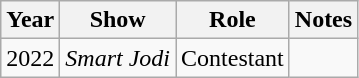<table class="wikitable">
<tr>
<th>Year</th>
<th>Show</th>
<th>Role</th>
<th>Notes</th>
</tr>
<tr>
<td>2022</td>
<td><em>Smart Jodi</em></td>
<td>Contestant</td>
<td></td>
</tr>
</table>
